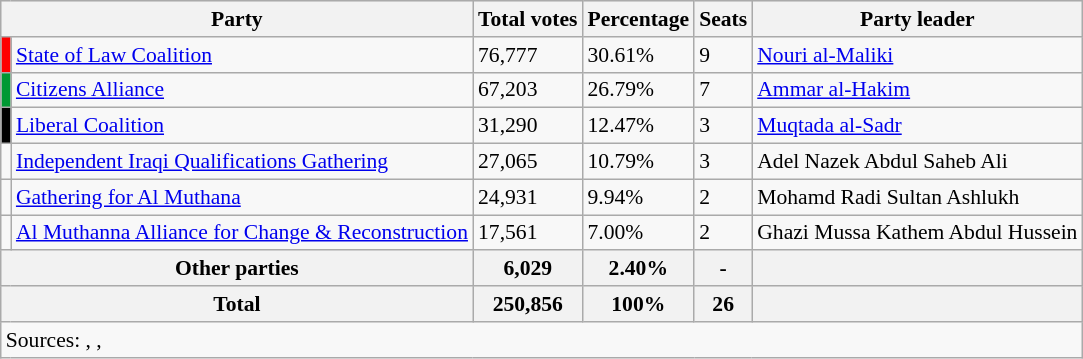<table class="wikitable sortable" style="border:1px solid #8888aa; background-color:#f8f8f8; padding:0px; font-size:90%;">
<tr style="background-color:#E9E9E9">
<th colspan=2>Party</th>
<th>Total votes</th>
<th>Percentage</th>
<th>Seats</th>
<th>Party leader</th>
</tr>
<tr>
<td bgcolor="#FF0000"></td>
<td><a href='#'>State of Law Coalition</a></td>
<td>76,777</td>
<td>30.61%</td>
<td>9</td>
<td><a href='#'>Nouri al-Maliki</a></td>
</tr>
<tr>
<td bgcolor="#009933"></td>
<td><a href='#'>Citizens Alliance</a></td>
<td>67,203</td>
<td>26.79%</td>
<td>7</td>
<td><a href='#'>Ammar al-Hakim</a></td>
</tr>
<tr>
<td bgcolor="#000000"></td>
<td><a href='#'>Liberal Coalition</a></td>
<td>31,290</td>
<td>12.47%</td>
<td>3</td>
<td><a href='#'>Muqtada al-Sadr</a></td>
</tr>
<tr>
<td></td>
<td><a href='#'>Independent Iraqi Qualifications Gathering</a></td>
<td>27,065</td>
<td>10.79%</td>
<td>3</td>
<td>Adel Nazek Abdul Saheb Ali</td>
</tr>
<tr>
<td></td>
<td><a href='#'>Gathering for Al Muthana</a></td>
<td>24,931</td>
<td>9.94%</td>
<td>2</td>
<td>Mohamd Radi Sultan Ashlukh</td>
</tr>
<tr>
<td></td>
<td><a href='#'>Al Muthanna Alliance for Change & Reconstruction</a></td>
<td>17,561</td>
<td>7.00%</td>
<td>2</td>
<td>Ghazi Mussa Kathem Abdul Hussein</td>
</tr>
<tr>
<th colspan=2>Other parties</th>
<th>6,029</th>
<th>2.40%</th>
<th>-</th>
<th></th>
</tr>
<tr>
<th colspan=2><strong>Total</strong></th>
<th><strong>250,856</strong></th>
<th><strong>100%</strong></th>
<th><strong>26</strong></th>
<th></th>
</tr>
<tr>
<td colspan=7 align=left>Sources: , ,  </td>
</tr>
</table>
